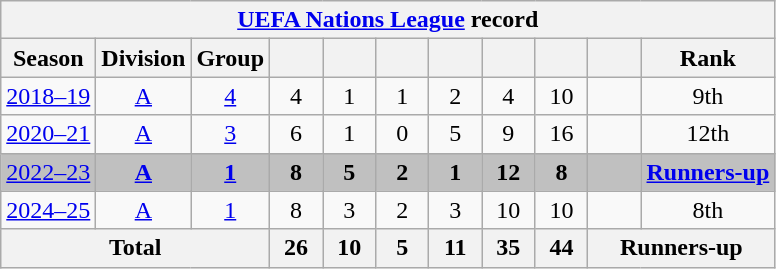<table class="wikitable" style="text-align: center">
<tr>
<th colspan=11><a href='#'>UEFA Nations League</a> record</th>
</tr>
<tr>
<th>Season</th>
<th>Division</th>
<th>Group</th>
<th width=28></th>
<th width=28></th>
<th width=28></th>
<th width=28></th>
<th width=28></th>
<th width=28></th>
<th width=28></th>
<th>Rank</th>
</tr>
<tr>
<td> <a href='#'>2018–19</a></td>
<td><a href='#'>A</a></td>
<td><a href='#'>4</a></td>
<td>4</td>
<td>1</td>
<td>1</td>
<td>2</td>
<td>4</td>
<td>10</td>
<td></td>
<td>9th</td>
</tr>
<tr>
<td> <a href='#'>2020–21</a></td>
<td><a href='#'>A</a></td>
<td><a href='#'>3</a></td>
<td>6</td>
<td>1</td>
<td>0</td>
<td>5</td>
<td>9</td>
<td>16</td>
<td></td>
<td>12th</td>
</tr>
<tr style="background:silver;">
<td> <a href='#'>2022–23</a></td>
<td><strong><a href='#'>A</a></strong></td>
<td><strong><a href='#'>1</a></strong></td>
<td><strong>8</strong></td>
<td><strong>5</strong></td>
<td><strong>2</strong></td>
<td><strong>1</strong></td>
<td><strong>12</strong></td>
<td><strong>8</strong></td>
<td></td>
<td><strong><a href='#'>Runners-up</a></strong></td>
</tr>
<tr>
<td> <a href='#'>2024–25</a></td>
<td><a href='#'>A</a></td>
<td><a href='#'>1</a></td>
<td>8</td>
<td>3</td>
<td>2</td>
<td>3</td>
<td>10</td>
<td>10</td>
<td></td>
<td>8th</td>
</tr>
<tr>
<th colspan=3>Total</th>
<th>26</th>
<th>10</th>
<th>5</th>
<th>11</th>
<th>35</th>
<th>44</th>
<th colspan=2>Runners-up</th>
</tr>
</table>
